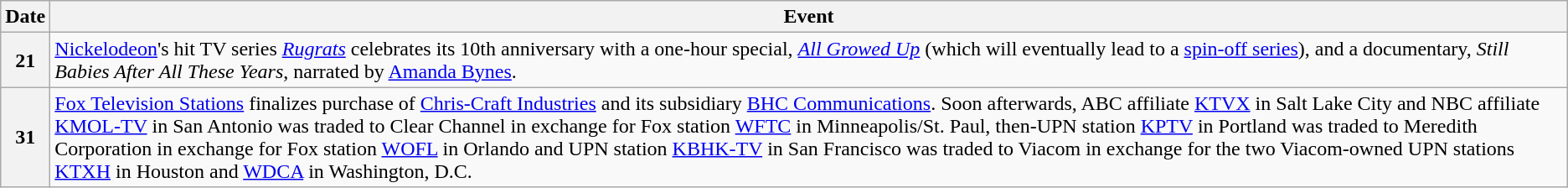<table class="wikitable">
<tr>
<th>Date</th>
<th>Event</th>
</tr>
<tr>
<th>21</th>
<td><a href='#'>Nickelodeon</a>'s hit TV series <em><a href='#'>Rugrats</a></em> celebrates its 10th anniversary with a one-hour special, <em><a href='#'>All Growed Up</a></em> (which will eventually lead to a <a href='#'>spin-off series</a>), and a documentary, <em>Still Babies After All These Years</em>, narrated by <a href='#'>Amanda Bynes</a>.</td>
</tr>
<tr>
<th>31</th>
<td><a href='#'>Fox Television Stations</a> finalizes purchase of <a href='#'>Chris-Craft Industries</a> and its subsidiary <a href='#'>BHC Communications</a>. Soon afterwards, ABC affiliate <a href='#'>KTVX</a> in Salt Lake City and NBC affiliate <a href='#'>KMOL-TV</a> in San Antonio was traded to Clear Channel in exchange for Fox station <a href='#'>WFTC</a> in Minneapolis/St. Paul, then-UPN station <a href='#'>KPTV</a> in Portland was traded to Meredith Corporation in exchange for Fox station <a href='#'>WOFL</a> in Orlando and UPN station <a href='#'>KBHK-TV</a> in San Francisco was traded to Viacom in exchange for the two Viacom-owned UPN stations <a href='#'>KTXH</a> in Houston and <a href='#'>WDCA</a> in Washington, D.C.</td>
</tr>
</table>
